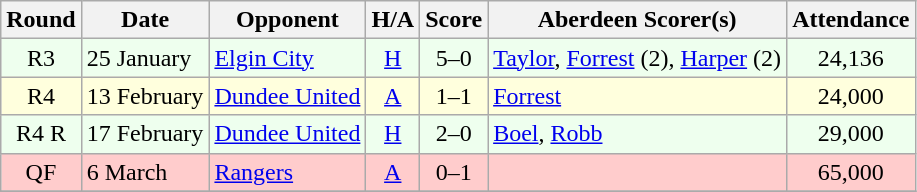<table class="wikitable" style="text-align:center">
<tr>
<th>Round</th>
<th>Date</th>
<th>Opponent</th>
<th>H/A</th>
<th>Score</th>
<th>Aberdeen Scorer(s)</th>
<th>Attendance</th>
</tr>
<tr bgcolor=#EEFFEE>
<td>R3</td>
<td align=left>25 January</td>
<td align=left><a href='#'>Elgin City</a></td>
<td><a href='#'>H</a></td>
<td>5–0</td>
<td align=left><a href='#'>Taylor</a>, <a href='#'>Forrest</a> (2), <a href='#'>Harper</a> (2)</td>
<td>24,136</td>
</tr>
<tr bgcolor=#FFFFDD>
<td>R4</td>
<td align=left>13 February</td>
<td align=left><a href='#'>Dundee United</a></td>
<td><a href='#'>A</a></td>
<td>1–1</td>
<td align=left><a href='#'>Forrest</a></td>
<td>24,000</td>
</tr>
<tr bgcolor=#EEFFEE>
<td>R4 R</td>
<td align=left>17 February</td>
<td align=left><a href='#'>Dundee United</a></td>
<td><a href='#'>H</a></td>
<td>2–0</td>
<td align=left><a href='#'>Boel</a>, <a href='#'>Robb</a></td>
<td>29,000</td>
</tr>
<tr bgcolor=#FFCCCC>
<td>QF</td>
<td align=left>6 March</td>
<td align=left><a href='#'>Rangers</a></td>
<td><a href='#'>A</a></td>
<td>0–1</td>
<td align=left></td>
<td>65,000</td>
</tr>
<tr>
</tr>
</table>
